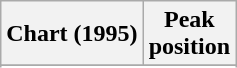<table class="wikitable sortable">
<tr>
<th>Chart (1995)</th>
<th>Peak <br> position</th>
</tr>
<tr>
</tr>
<tr>
</tr>
<tr>
</tr>
</table>
